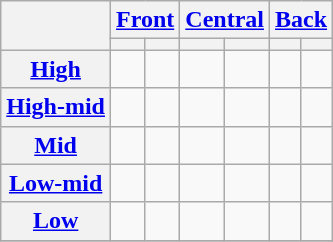<table class="wikitable" style="text-align: center;">
<tr>
<th rowspan="2"></th>
<th colspan="2"><a href='#'>Front</a></th>
<th colspan="2"><a href='#'>Central</a></th>
<th colspan="2"><a href='#'>Back</a></th>
</tr>
<tr>
<th></th>
<th></th>
<th></th>
<th></th>
<th></th>
<th></th>
</tr>
<tr>
<th><a href='#'>High</a></th>
<td></td>
<td></td>
<td></td>
<td></td>
<td></td>
<td></td>
</tr>
<tr>
<th><a href='#'>High-mid</a></th>
<td></td>
<td></td>
<td></td>
<td></td>
<td></td>
<td></td>
</tr>
<tr>
<th><a href='#'>Mid</a></th>
<td></td>
<td></td>
<td></td>
<td></td>
<td></td>
<td></td>
</tr>
<tr>
<th><a href='#'>Low-mid</a></th>
<td></td>
<td></td>
<td></td>
<td></td>
<td></td>
<td></td>
</tr>
<tr>
<th><a href='#'>Low</a></th>
<td></td>
<td></td>
<td></td>
<td></td>
<td></td>
<td></td>
</tr>
<tr>
</tr>
</table>
